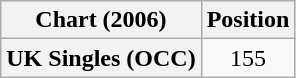<table class="wikitable plainrowheaders" style="text-align:center">
<tr>
<th scope="col">Chart (2006)</th>
<th scope="col">Position</th>
</tr>
<tr>
<th scope="row">UK Singles (OCC)</th>
<td>155</td>
</tr>
</table>
